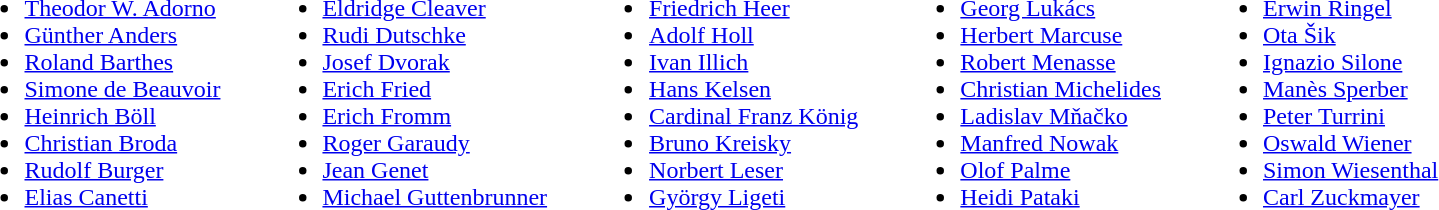<table>
<tr>
<td valign="top"><br><ul><li><a href='#'>Theodor W. Adorno</a></li><li><a href='#'>Günther Anders</a></li><li><a href='#'>Roland Barthes</a></li><li><a href='#'>Simone de Beauvoir</a></li><li><a href='#'>Heinrich Böll</a></li><li><a href='#'>Christian Broda</a></li><li><a href='#'>Rudolf Burger</a></li><li><a href='#'>Elias Canetti</a></li></ul></td>
<td width="20"> </td>
<td valign="top"><br><ul><li><a href='#'>Eldridge Cleaver</a></li><li><a href='#'>Rudi Dutschke</a></li><li><a href='#'>Josef Dvorak</a></li><li><a href='#'>Erich Fried</a></li><li><a href='#'>Erich Fromm</a></li><li><a href='#'>Roger Garaudy</a></li><li><a href='#'>Jean Genet</a></li><li><a href='#'>Michael Guttenbrunner</a></li></ul></td>
<td width="20"> </td>
<td valign="top"><br><ul><li><a href='#'>Friedrich Heer</a></li><li><a href='#'>Adolf Holl</a></li><li><a href='#'>Ivan Illich</a></li><li><a href='#'>Hans Kelsen</a></li><li><a href='#'>Cardinal Franz König</a></li><li><a href='#'>Bruno Kreisky</a></li><li><a href='#'>Norbert Leser</a></li><li><a href='#'>György Ligeti</a></li></ul></td>
<td width="20"> </td>
<td valign="top"><br><ul><li><a href='#'>Georg Lukács</a></li><li><a href='#'>Herbert Marcuse</a></li><li><a href='#'>Robert Menasse</a></li><li><a href='#'>Christian Michelides</a></li><li><a href='#'>Ladislav Mňačko</a></li><li><a href='#'>Manfred Nowak</a></li><li><a href='#'>Olof Palme</a></li><li><a href='#'>Heidi Pataki</a></li></ul></td>
<td width="20"> </td>
<td valign="top"><br><ul><li><a href='#'>Erwin Ringel</a></li><li><a href='#'>Ota Šik</a></li><li><a href='#'>Ignazio Silone</a></li><li><a href='#'>Manès Sperber</a></li><li><a href='#'>Peter Turrini</a></li><li><a href='#'>Oswald Wiener</a></li><li><a href='#'>Simon Wiesenthal</a></li><li><a href='#'>Carl Zuckmayer</a></li></ul></td>
</tr>
</table>
